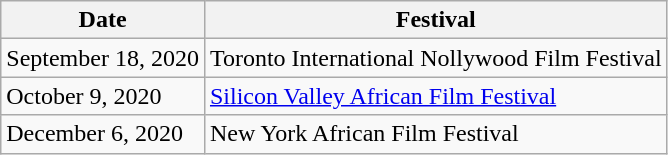<table class="wikitable">
<tr>
<th>Date</th>
<th>Festival</th>
</tr>
<tr>
<td>September 18, 2020</td>
<td>Toronto International Nollywood Film Festival</td>
</tr>
<tr>
<td>October 9, 2020</td>
<td><a href='#'>Silicon Valley African Film Festival</a></td>
</tr>
<tr>
<td>December 6, 2020</td>
<td>New York African Film Festival</td>
</tr>
</table>
